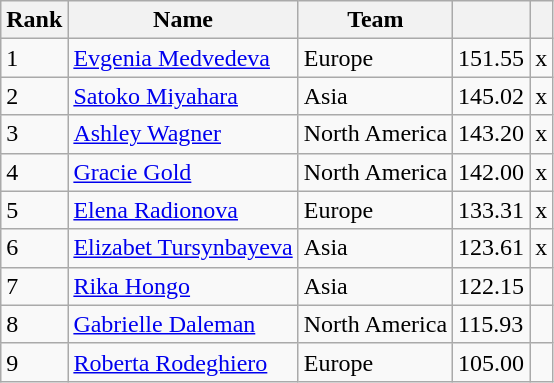<table class="wikitable sortable">
<tr>
<th>Rank</th>
<th>Name</th>
<th>Team</th>
<th></th>
<th></th>
</tr>
<tr>
<td>1</td>
<td><a href='#'>Evgenia Medvedeva</a></td>
<td>Europe</td>
<td>151.55</td>
<td style="text-align:center">x</td>
</tr>
<tr>
<td>2</td>
<td><a href='#'>Satoko Miyahara</a></td>
<td>Asia</td>
<td>145.02</td>
<td style="text-align:center">x</td>
</tr>
<tr>
<td>3</td>
<td><a href='#'>Ashley Wagner</a></td>
<td>North America</td>
<td>143.20</td>
<td style="text-align:center">x</td>
</tr>
<tr>
<td>4</td>
<td><a href='#'>Gracie Gold</a></td>
<td>North America</td>
<td>142.00</td>
<td style="text-align:center">x</td>
</tr>
<tr>
<td>5</td>
<td><a href='#'>Elena Radionova</a></td>
<td>Europe</td>
<td>133.31</td>
<td style="text-align:center">x</td>
</tr>
<tr>
<td>6</td>
<td><a href='#'>Elizabet Tursynbayeva</a></td>
<td>Asia</td>
<td>123.61</td>
<td style="text-align:center">x</td>
</tr>
<tr>
<td>7</td>
<td><a href='#'>Rika Hongo</a></td>
<td>Asia</td>
<td>122.15</td>
<td></td>
</tr>
<tr>
<td>8</td>
<td><a href='#'>Gabrielle Daleman</a></td>
<td>North America</td>
<td>115.93</td>
<td></td>
</tr>
<tr>
<td>9</td>
<td><a href='#'>Roberta Rodeghiero</a></td>
<td>Europe</td>
<td>105.00</td>
<td></td>
</tr>
</table>
